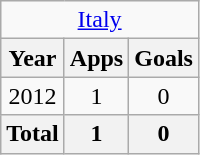<table class="wikitable" style="text-align:center">
<tr>
<td colspan=3><a href='#'>Italy</a></td>
</tr>
<tr>
<th>Year</th>
<th>Apps</th>
<th>Goals</th>
</tr>
<tr>
<td>2012</td>
<td>1</td>
<td>0</td>
</tr>
<tr>
<th>Total</th>
<th>1</th>
<th>0</th>
</tr>
</table>
